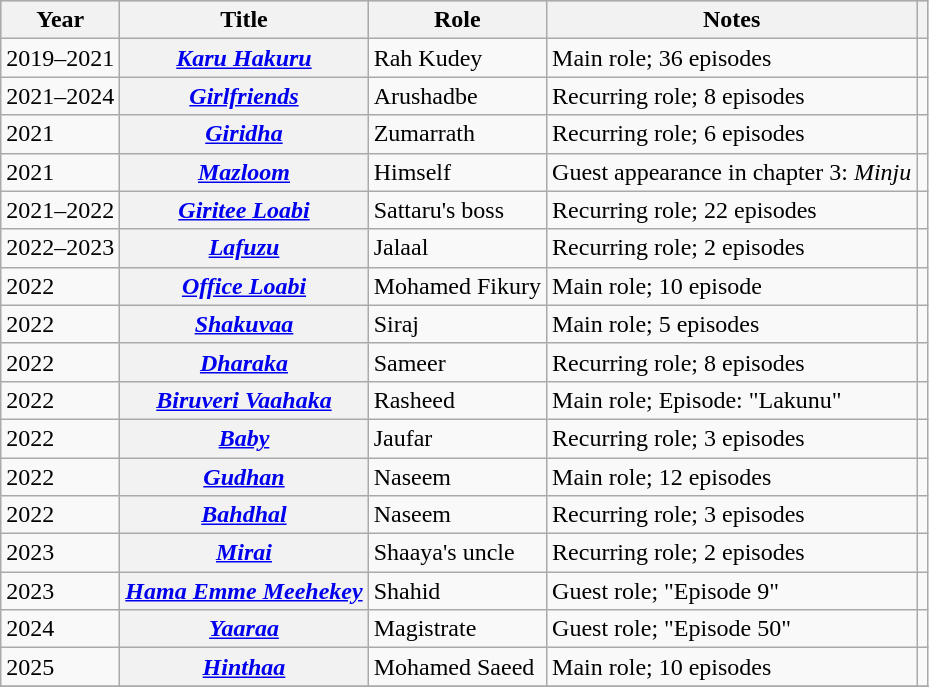<table class="wikitable sortable plainrowheaders">
<tr style="background:#ccc; text-align:center;">
<th scope="col">Year</th>
<th scope="col">Title</th>
<th scope="col">Role</th>
<th scope="col">Notes</th>
<th scope="col" class="unsortable"></th>
</tr>
<tr>
<td>2019–2021</td>
<th scope="row"><em><a href='#'>Karu Hakuru</a></em></th>
<td>Rah Kudey</td>
<td>Main role; 36 episodes</td>
<td style="text-align: center;"></td>
</tr>
<tr>
<td>2021–2024</td>
<th scope="row"><em><a href='#'>Girlfriends</a></em></th>
<td>Arushadbe</td>
<td>Recurring role; 8 episodes</td>
<td style="text-align: center;"></td>
</tr>
<tr>
<td>2021</td>
<th scope="row"><em><a href='#'>Giridha</a></em></th>
<td>Zumarrath</td>
<td>Recurring role; 6 episodes</td>
<td style="text-align: center;"></td>
</tr>
<tr>
<td>2021</td>
<th scope="row"><em><a href='#'>Mazloom</a></em></th>
<td>Himself</td>
<td>Guest appearance in chapter 3: <em>Minju</em></td>
<td style="text-align: center;"></td>
</tr>
<tr>
<td>2021–2022</td>
<th scope="row"><em><a href='#'>Giritee Loabi</a></em></th>
<td>Sattaru's boss</td>
<td>Recurring role; 22 episodes</td>
<td style="text-align: center;"></td>
</tr>
<tr>
<td>2022–2023</td>
<th scope="row"><em><a href='#'>Lafuzu</a></em></th>
<td>Jalaal</td>
<td>Recurring role; 2 episodes</td>
<td style="text-align: center;"></td>
</tr>
<tr>
<td>2022</td>
<th scope="row"><em><a href='#'>Office Loabi</a></em></th>
<td>Mohamed Fikury</td>
<td>Main role; 10 episode</td>
<td style="text-align: center;"></td>
</tr>
<tr>
<td>2022</td>
<th scope="row"><em><a href='#'>Shakuvaa</a></em></th>
<td>Siraj</td>
<td>Main role; 5 episodes</td>
<td style="text-align: center;"></td>
</tr>
<tr>
<td>2022</td>
<th scope="row"><em><a href='#'>Dharaka</a></em></th>
<td>Sameer</td>
<td>Recurring role; 8 episodes</td>
<td style="text-align: center;"></td>
</tr>
<tr>
<td>2022</td>
<th scope="row"><em><a href='#'>Biruveri Vaahaka</a></em></th>
<td>Rasheed</td>
<td>Main role; Episode: "Lakunu"</td>
<td style="text-align: center;"></td>
</tr>
<tr>
<td>2022</td>
<th scope="row"><em><a href='#'>Baby</a></em></th>
<td>Jaufar</td>
<td>Recurring role; 3 episodes</td>
<td style="text-align: center;"></td>
</tr>
<tr>
<td>2022</td>
<th scope="row"><em><a href='#'>Gudhan</a></em></th>
<td>Naseem</td>
<td>Main role; 12 episodes</td>
<td style="text-align: center;"></td>
</tr>
<tr>
<td>2022</td>
<th scope="row"><em><a href='#'>Bahdhal</a></em></th>
<td>Naseem</td>
<td>Recurring role; 3 episodes</td>
<td style="text-align: center;"></td>
</tr>
<tr>
<td>2023</td>
<th scope="row"><em><a href='#'>Mirai</a></em></th>
<td>Shaaya's uncle</td>
<td>Recurring role; 2 episodes</td>
<td style="text-align: center;"></td>
</tr>
<tr>
<td>2023</td>
<th scope="row"><em><a href='#'>Hama Emme Meehekey</a></em></th>
<td>Shahid</td>
<td>Guest role; "Episode 9"</td>
<td style="text-align:center;"></td>
</tr>
<tr>
<td>2024</td>
<th scope="row"><em><a href='#'>Yaaraa</a></em></th>
<td>Magistrate</td>
<td>Guest role; "Episode 50"</td>
<td style="text-align: center;"></td>
</tr>
<tr>
<td>2025</td>
<th scope="row"><em><a href='#'>Hinthaa</a></em></th>
<td>Mohamed Saeed</td>
<td>Main role; 10 episodes</td>
<td style="text-align: center;"></td>
</tr>
<tr>
</tr>
</table>
